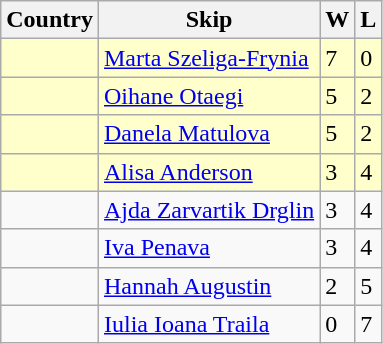<table class=wikitable>
<tr>
<th>Country</th>
<th>Skip</th>
<th>W</th>
<th>L</th>
</tr>
<tr bgcolor=#ffffcc>
<td></td>
<td><a href='#'>Marta Szeliga-Frynia</a></td>
<td>7</td>
<td>0</td>
</tr>
<tr bgcolor=#ffffcc>
<td></td>
<td><a href='#'>Oihane Otaegi</a></td>
<td>5</td>
<td>2</td>
</tr>
<tr bgcolor=#ffffcc>
<td></td>
<td><a href='#'>Danela Matulova</a></td>
<td>5</td>
<td>2</td>
</tr>
<tr bgcolor=#ffffcc>
<td></td>
<td><a href='#'>Alisa Anderson</a></td>
<td>3</td>
<td>4</td>
</tr>
<tr>
<td></td>
<td><a href='#'>Ajda Zarvartik Drglin</a></td>
<td>3</td>
<td>4</td>
</tr>
<tr>
<td></td>
<td><a href='#'>Iva Penava</a></td>
<td>3</td>
<td>4</td>
</tr>
<tr>
<td></td>
<td><a href='#'>Hannah Augustin</a></td>
<td>2</td>
<td>5</td>
</tr>
<tr>
<td></td>
<td><a href='#'>Iulia Ioana Traila</a></td>
<td>0</td>
<td>7</td>
</tr>
</table>
